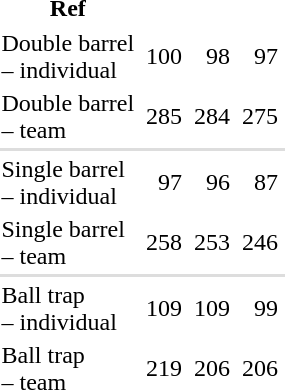<table>
<tr>
<th style="padding:2px;">Ref</th>
</tr>
<tr>
<td>Double barrel<br> – individual</td>
<td></td>
<td align=right>100</td>
<td></td>
<td align=right>98</td>
<td></td>
<td align=right>97</td>
<td align=center rowspan=2></td>
</tr>
<tr>
<td>Double barrel<br> – team</td>
<td style=vertical-align:top;><br></td>
<td align=right>285</td>
<td style=vertical-align:top;><br></td>
<td align=right>284</td>
<td style=vertical-align:top;><br></td>
<td align=right>275</td>
</tr>
<tr bgcolor=#ddd>
<td colspan=8></td>
</tr>
<tr>
<td>Single barrel<br> – individual</td>
<td></td>
<td align=right>97</td>
<td></td>
<td align=right>96</td>
<td></td>
<td align=right>87</td>
<td align=center rowspan=2></td>
</tr>
<tr>
<td>Single barrel<br> – team</td>
<td style=vertical-align:top;><br></td>
<td align=right>258</td>
<td style=vertical-align:top;><br></td>
<td align=right>253</td>
<td style=vertical-align:top;><br></td>
<td align=right>246</td>
</tr>
<tr bgcolor=#ddd>
<td colspan=8></td>
</tr>
<tr>
<td>Ball trap<br> – individual</td>
<td></td>
<td align=right>109</td>
<td></td>
<td align=right>109</td>
<td></td>
<td align=right>99</td>
<td align=center rowspan=2></td>
</tr>
<tr>
<td>Ball trap<br> – team</td>
<td style=vertical-align:top;><br></td>
<td align=right>219</td>
<td style=vertical-align:top;><br></td>
<td align=right>206</td>
<td style=vertical-align:top;><br></td>
<td align=right>206</td>
</tr>
</table>
